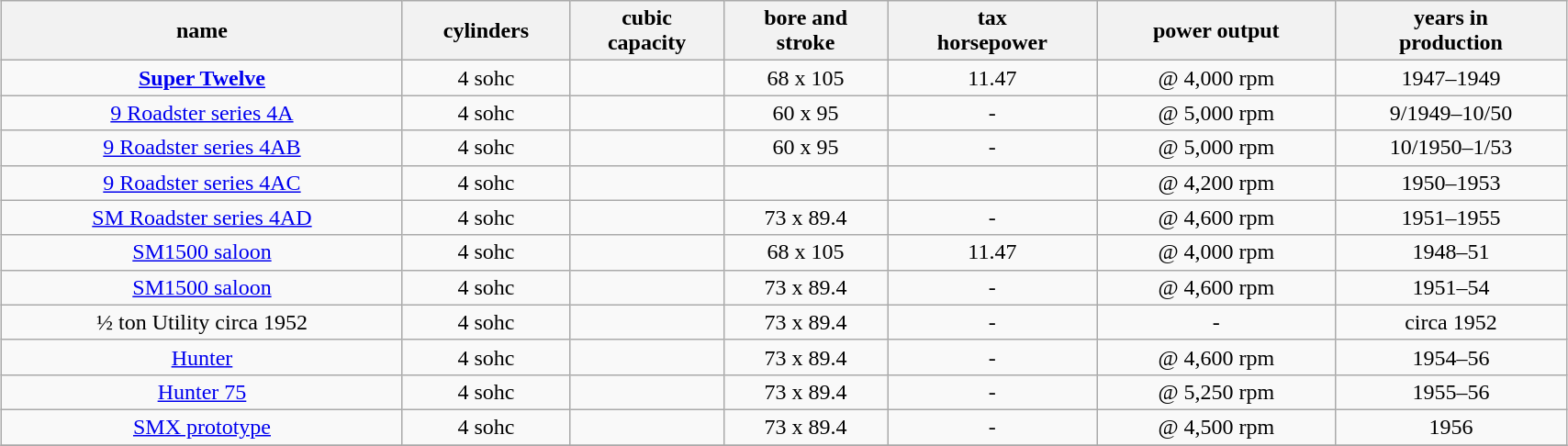<table class="wikitable" style="margin:1em auto; text-align:center; width:90%">
<tr ---->
<th>name</th>
<th>cylinders</th>
<th>cubic<br>capacity</th>
<th>bore and<br>stroke</th>
<th>tax<br>horsepower</th>
<th>power output</th>
<th>years in<br>production</th>
</tr>
<tr>
<td><strong><a href='#'>Super Twelve</a></strong></td>
<td>4 sohc</td>
<td></td>
<td>68 x 105</td>
<td>11.47</td>
<td> @ 4,000 rpm</td>
<td>1947–1949</td>
</tr>
<tr>
<td><a href='#'>9 Roadster series 4A</a></td>
<td>4 sohc</td>
<td></td>
<td>60 x 95</td>
<td>-</td>
<td> @ 5,000 rpm</td>
<td>9/1949–10/50</td>
</tr>
<tr>
<td><a href='#'>9 Roadster series 4AB</a></td>
<td>4 sohc</td>
<td></td>
<td>60 x 95</td>
<td>-</td>
<td> @ 5,000 rpm</td>
<td>10/1950–1/53</td>
</tr>
<tr>
<td><a href='#'>9 Roadster series 4AC</a></td>
<td>4 sohc</td>
<td></td>
<td></td>
<td></td>
<td> @ 4,200 rpm</td>
<td>1950–1953</td>
</tr>
<tr>
<td><a href='#'>SM Roadster series 4AD</a></td>
<td>4 sohc</td>
<td></td>
<td>73 x 89.4</td>
<td>-</td>
<td> @ 4,600 rpm</td>
<td>1951–1955</td>
</tr>
<tr>
<td><a href='#'>SM1500 saloon</a></td>
<td>4 sohc</td>
<td></td>
<td>68 x 105</td>
<td>11.47</td>
<td> @ 4,000 rpm</td>
<td>1948–51</td>
</tr>
<tr>
<td><a href='#'>SM1500 saloon</a></td>
<td>4 sohc</td>
<td></td>
<td>73 x 89.4</td>
<td>-</td>
<td> @ 4,600 rpm</td>
<td>1951–54</td>
</tr>
<tr>
<td>½ ton Utility circa 1952 </td>
<td>4 sohc</td>
<td></td>
<td>73 x 89.4</td>
<td>-</td>
<td>-</td>
<td>circa 1952</td>
</tr>
<tr>
<td><a href='#'>Hunter</a></td>
<td>4 sohc</td>
<td></td>
<td>73 x 89.4</td>
<td>-</td>
<td> @ 4,600 rpm</td>
<td>1954–56</td>
</tr>
<tr>
<td><a href='#'>Hunter 75</a></td>
<td>4 sohc</td>
<td></td>
<td>73 x 89.4</td>
<td>-</td>
<td> @ 5,250 rpm</td>
<td>1955–56</td>
</tr>
<tr>
<td><a href='#'>SMX prototype</a></td>
<td>4 sohc</td>
<td></td>
<td>73 x 89.4</td>
<td>-</td>
<td> @ 4,500 rpm</td>
<td>1956</td>
</tr>
<tr>
</tr>
</table>
